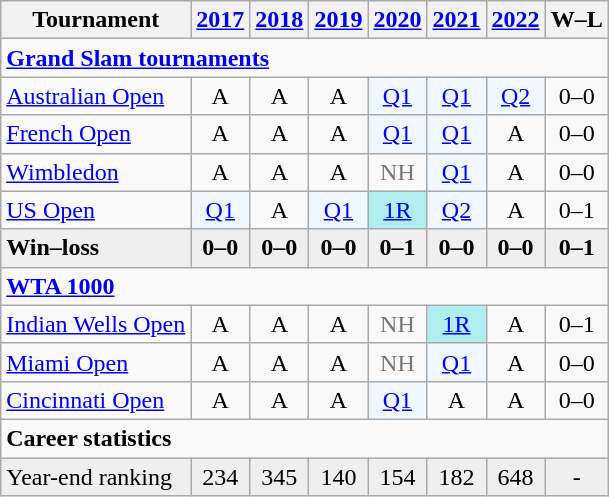<table class=wikitable style=text-align:center;>
<tr>
<th>Tournament</th>
<th><a href='#'>2017</a></th>
<th><a href='#'>2018</a></th>
<th><a href='#'>2019</a></th>
<th><a href='#'>2020</a></th>
<th><a href='#'>2021</a></th>
<th><a href='#'>2022</a></th>
<th>W–L</th>
</tr>
<tr>
<td colspan="8" style="text-align:left"><strong><a href='#'>Grand Slam tournaments</a></strong></td>
</tr>
<tr>
<td style=text-align:left><a href='#'>Australian Open</a></td>
<td>A</td>
<td>A</td>
<td>A</td>
<td bgcolor=f0f8ff><a href='#'>Q1</a></td>
<td bgcolor=f0f8ff><a href='#'>Q1</a></td>
<td bgcolor=f0f8ff><a href='#'>Q2</a></td>
<td>0–0</td>
</tr>
<tr>
<td style=text-align:left><a href='#'>French Open</a></td>
<td>A</td>
<td>A</td>
<td>A</td>
<td bgcolor=f0f8ff><a href='#'>Q1</a></td>
<td bgcolor=f0f8ff><a href='#'>Q1</a></td>
<td>A</td>
<td>0–0</td>
</tr>
<tr>
<td align=left><a href='#'>Wimbledon</a></td>
<td>A</td>
<td>A</td>
<td>A</td>
<td style=color:#767676>NH</td>
<td bgcolor=f0f8ff><a href='#'>Q1</a></td>
<td>A</td>
<td>0–0</td>
</tr>
<tr>
<td style=text-align:left><a href='#'>US Open</a></td>
<td bgcolor=f0f8ff><a href='#'>Q1</a></td>
<td>A</td>
<td bgcolor=f0f8ff><a href='#'>Q1</a></td>
<td bgcolor=afeeee><a href='#'>1R</a></td>
<td bgcolor=f0f8ff><a href='#'>Q2</a></td>
<td>A</td>
<td>0–1</td>
</tr>
<tr style=background:#efefef;font-weight:bold>
<td style=text-align:left>Win–loss</td>
<td>0–0</td>
<td>0–0</td>
<td>0–0</td>
<td>0–1</td>
<td>0–0</td>
<td>0–0</td>
<td>0–1</td>
</tr>
<tr>
<td colspan="8" align="left"><strong><a href='#'>WTA 1000</a></strong></td>
</tr>
<tr>
<td align=left><a href='#'>Indian Wells Open</a></td>
<td>A</td>
<td>A</td>
<td>A</td>
<td style=color:#767676>NH</td>
<td bgcolor=afeeee><a href='#'>1R</a></td>
<td>A</td>
<td>0–1</td>
</tr>
<tr>
<td align=left><a href='#'>Miami Open</a></td>
<td>A</td>
<td>A</td>
<td>A</td>
<td style=color:#767676>NH</td>
<td bgcolor=f0f8ff><a href='#'>Q1</a></td>
<td>A</td>
<td>0–0</td>
</tr>
<tr>
<td align=left><a href='#'>Cincinnati Open</a></td>
<td>A</td>
<td>A</td>
<td>A</td>
<td bgcolor=f0f8ff><a href='#'>Q1</a></td>
<td>A</td>
<td>A</td>
<td>0–0</td>
</tr>
<tr>
<td colspan="8" align="left"><strong>Career statistics</strong></td>
</tr>
<tr bgcolor=efefef>
<td align=left>Year-end ranking</td>
<td>234</td>
<td>345</td>
<td>140</td>
<td>154</td>
<td>182</td>
<td>648</td>
<td>-</td>
</tr>
</table>
